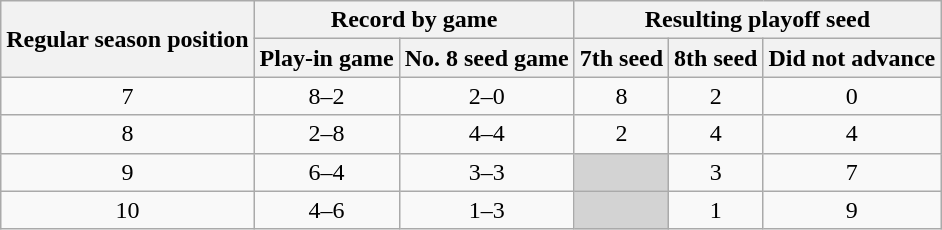<table class = "wikitable" style="text-align:center">
<tr>
<th rowspan=2>Regular season position</th>
<th colspan=2>Record by game</th>
<th colspan=3>Resulting playoff seed</th>
</tr>
<tr>
<th>Play-in game</th>
<th>No. 8 seed game</th>
<th>7th seed</th>
<th>8th seed</th>
<th>Did not advance</th>
</tr>
<tr>
<td>7</td>
<td>8–2</td>
<td>2–0</td>
<td>8</td>
<td>2</td>
<td>0</td>
</tr>
<tr>
<td>8</td>
<td>2–8</td>
<td>4–4</td>
<td>2</td>
<td>4</td>
<td>4</td>
</tr>
<tr>
<td>9</td>
<td>6–4</td>
<td>3–3</td>
<td bgcolor=lightgrey></td>
<td>3</td>
<td>7</td>
</tr>
<tr>
<td>10</td>
<td>4–6</td>
<td>1–3</td>
<td bgcolor="lightgrey"></td>
<td>1</td>
<td>9</td>
</tr>
</table>
